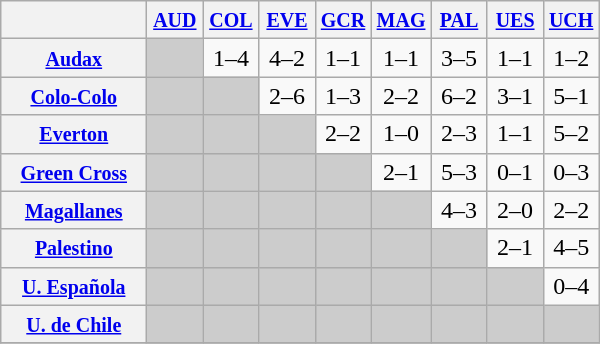<table class="wikitable" style="text-align:center">
<tr>
<th width="90"> </th>
<th width="30"><small><a href='#'>AUD</a></small></th>
<th width="30"><small><a href='#'>COL</a></small></th>
<th width="30"><small><a href='#'>EVE</a></small></th>
<th width="30"><small><a href='#'>GCR</a></small></th>
<th width="30"><small><a href='#'>MAG</a></small></th>
<th width="30"><small><a href='#'>PAL</a></small></th>
<th width="30"><small><a href='#'>UES</a></small></th>
<th width="30"><small><a href='#'>UCH</a></small></th>
</tr>
<tr>
<th><small><a href='#'>Audax</a></small></th>
<td bgcolor="#CCCCCC"></td>
<td>1–4</td>
<td>4–2</td>
<td>1–1</td>
<td>1–1</td>
<td>3–5</td>
<td>1–1</td>
<td>1–2</td>
</tr>
<tr>
<th><small><a href='#'>Colo-Colo</a></small></th>
<td bgcolor="#CCCCCC"></td>
<td bgcolor="#CCCCCC"></td>
<td>2–6</td>
<td>1–3</td>
<td>2–2</td>
<td>6–2</td>
<td>3–1</td>
<td>5–1</td>
</tr>
<tr>
<th><small><a href='#'>Everton</a></small></th>
<td bgcolor="#CCCCCC"></td>
<td bgcolor="#CCCCCC"></td>
<td bgcolor="#CCCCCC"></td>
<td>2–2</td>
<td>1–0</td>
<td>2–3</td>
<td>1–1</td>
<td>5–2</td>
</tr>
<tr>
<th><small><a href='#'>Green Cross</a></small></th>
<td bgcolor="#CCCCCC"></td>
<td bgcolor="#CCCCCC"></td>
<td bgcolor="#CCCCCC"></td>
<td bgcolor="#CCCCCC"></td>
<td>2–1</td>
<td>5–3</td>
<td>0–1</td>
<td>0–3</td>
</tr>
<tr>
<th><small><a href='#'>Magallanes</a></small></th>
<td bgcolor="#CCCCCC"></td>
<td bgcolor="#CCCCCC"></td>
<td bgcolor="#CCCCCC"></td>
<td bgcolor="#CCCCCC"></td>
<td bgcolor="#CCCCCC"></td>
<td>4–3</td>
<td>2–0</td>
<td>2–2</td>
</tr>
<tr>
<th><small><a href='#'>Palestino</a></small></th>
<td bgcolor="#CCCCCC"></td>
<td bgcolor="#CCCCCC"></td>
<td bgcolor="#CCCCCC"></td>
<td bgcolor="#CCCCCC"></td>
<td bgcolor="#CCCCCC"></td>
<td bgcolor="#CCCCCC"></td>
<td>2–1</td>
<td>4–5</td>
</tr>
<tr>
<th><small><a href='#'>U. Española</a></small></th>
<td bgcolor="#CCCCCC"></td>
<td bgcolor="#CCCCCC"></td>
<td bgcolor="#CCCCCC"></td>
<td bgcolor="#CCCCCC"></td>
<td bgcolor="#CCCCCC"></td>
<td bgcolor="#CCCCCC"></td>
<td bgcolor="#CCCCCC"></td>
<td>0–4</td>
</tr>
<tr>
<th><small><a href='#'>U. de Chile</a></small></th>
<td bgcolor="#CCCCCC"></td>
<td bgcolor="#CCCCCC"></td>
<td bgcolor="#CCCCCC"></td>
<td bgcolor="#CCCCCC"></td>
<td bgcolor="#CCCCCC"></td>
<td bgcolor="#CCCCCC"></td>
<td bgcolor="#CCCCCC"></td>
<td bgcolor="#CCCCCC"></td>
</tr>
<tr>
</tr>
</table>
